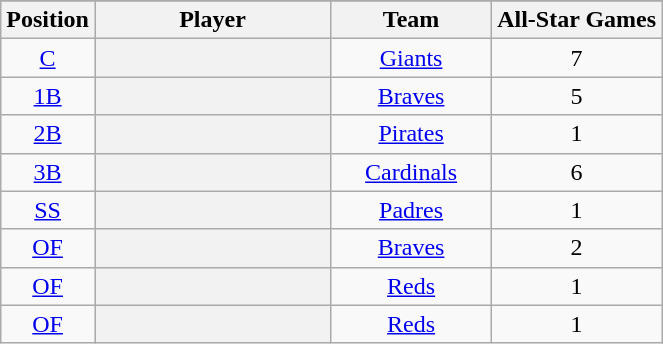<table class="wikitable sortable plainrowheaders" style="text-align:center;">
<tr>
</tr>
<tr>
<th scope="col">Position</th>
<th scope="col" style="width:150px;">Player</th>
<th scope="col" style="width:100px;">Team</th>
<th scope="col">All-Star Games</th>
</tr>
<tr>
<td><a href='#'>C</a></td>
<th scope="row" style="text-align:center"></th>
<td><a href='#'>Giants</a></td>
<td>7</td>
</tr>
<tr>
<td><a href='#'>1B</a></td>
<th scope="row" style="text-align:center"></th>
<td><a href='#'>Braves</a></td>
<td>5</td>
</tr>
<tr>
<td><a href='#'>2B</a></td>
<th scope="row" style="text-align:center"></th>
<td><a href='#'>Pirates</a></td>
<td>1</td>
</tr>
<tr>
<td><a href='#'>3B</a></td>
<th scope="row" style="text-align:center"></th>
<td><a href='#'>Cardinals</a></td>
<td>6</td>
</tr>
<tr>
<td><a href='#'>SS</a></td>
<th scope="row" style="text-align:center"></th>
<td><a href='#'>Padres</a></td>
<td>1</td>
</tr>
<tr>
<td><a href='#'>OF</a></td>
<th scope="row" style="text-align:center"></th>
<td><a href='#'>Braves</a></td>
<td>2</td>
</tr>
<tr>
<td><a href='#'>OF</a></td>
<th scope="row" style="text-align:center"></th>
<td><a href='#'>Reds</a></td>
<td>1</td>
</tr>
<tr>
<td><a href='#'>OF</a></td>
<th scope="row" style="text-align:center"></th>
<td><a href='#'>Reds</a></td>
<td>1</td>
</tr>
</table>
